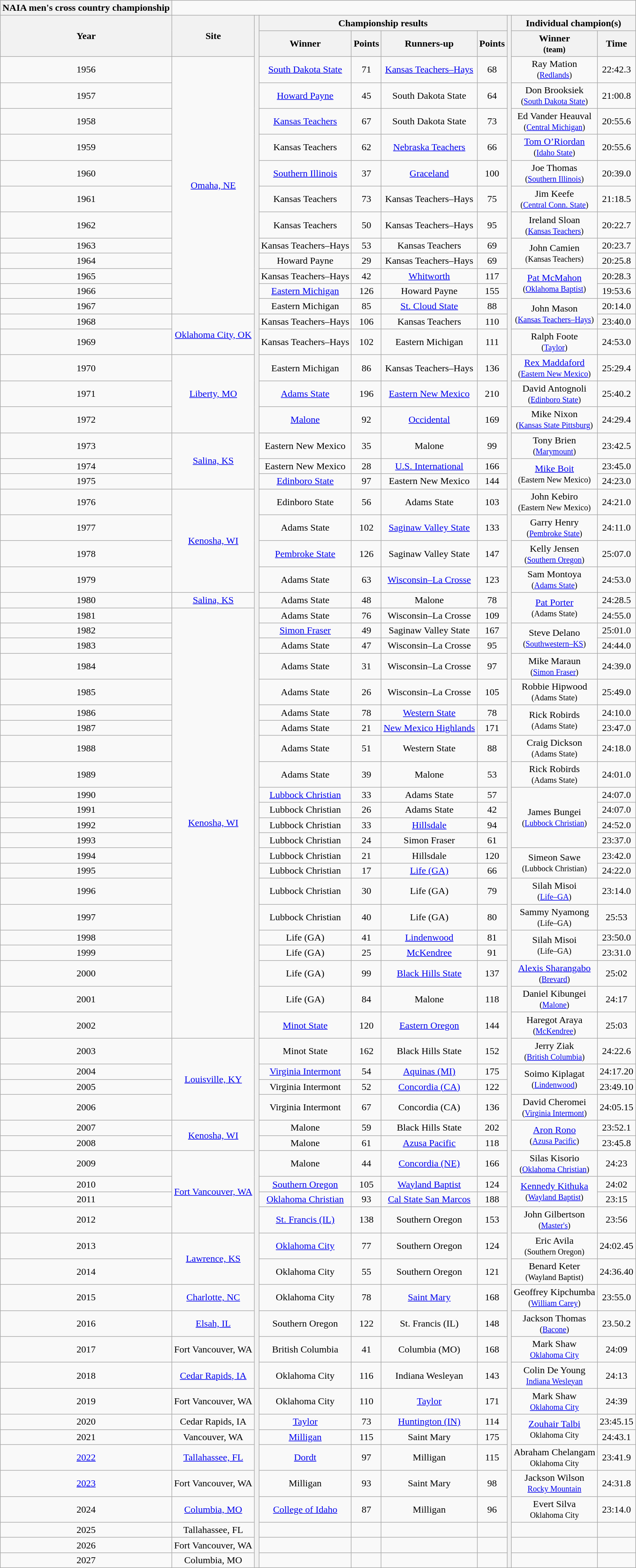<table class="wikitable" style="text-align:center">
<tr>
<th style=>NAIA men's cross country championship</th>
</tr>
<tr>
<th rowspan="2">Year</th>
<th rowspan="2">Site</th>
<th rowspan="80"></th>
<th colspan=4>Championship results</th>
<th rowspan="80"></th>
<th colspan=2>Individual champion(s)</th>
</tr>
<tr>
<th>Winner</th>
<th>Points</th>
<th>Runners-up</th>
<th>Points</th>
<th>Winner<br><small>(team)</small></th>
<th>Time</th>
</tr>
<tr>
<td>1956</td>
<td rowspan="12"><a href='#'>Omaha, NE</a></td>
<td><a href='#'>South Dakota State</a></td>
<td>71</td>
<td><a href='#'>Kansas Teachers–Hays</a></td>
<td>68</td>
<td>Ray Mation<br><small>(<a href='#'>Redlands</a>)</small></td>
<td>22:42.3</td>
</tr>
<tr>
<td>1957</td>
<td><a href='#'>Howard Payne</a></td>
<td>45</td>
<td>South Dakota State</td>
<td>64</td>
<td>Don Brooksiek<br><small>(<a href='#'>South Dakota State</a>)</small></td>
<td>21:00.8</td>
</tr>
<tr>
<td>1958</td>
<td><a href='#'>Kansas Teachers</a></td>
<td>67</td>
<td>South Dakota State</td>
<td>73</td>
<td>Ed Vander Heauval<br><small>(<a href='#'>Central Michigan</a>)</small></td>
<td>20:55.6</td>
</tr>
<tr>
<td>1959</td>
<td>Kansas Teachers</td>
<td>62</td>
<td><a href='#'>Nebraska Teachers</a></td>
<td>66</td>
<td><a href='#'>Tom O’Riordan</a><br><small>(<a href='#'>Idaho State</a>)</small></td>
<td>20:55.6</td>
</tr>
<tr>
<td>1960</td>
<td><a href='#'>Southern Illinois</a></td>
<td>37</td>
<td><a href='#'>Graceland</a></td>
<td>100</td>
<td>Joe Thomas<br><small>(<a href='#'>Southern Illinois</a>)</small></td>
<td>20:39.0</td>
</tr>
<tr>
<td>1961</td>
<td>Kansas Teachers</td>
<td>73</td>
<td>Kansas Teachers–Hays</td>
<td>75</td>
<td>Jim Keefe<br><small>(<a href='#'>Central Conn. State</a>)</small></td>
<td>21:18.5</td>
</tr>
<tr>
<td>1962</td>
<td>Kansas Teachers</td>
<td>50</td>
<td>Kansas Teachers–Hays</td>
<td>95</td>
<td>Ireland Sloan<br><small>(<a href='#'>Kansas Teachers</a>)</small></td>
<td>20:22.7</td>
</tr>
<tr>
<td>1963</td>
<td>Kansas Teachers–Hays</td>
<td>53</td>
<td>Kansas Teachers</td>
<td>69</td>
<td rowspan="2">John Camien<br><small>(Kansas Teachers)</small></td>
<td>20:23.7</td>
</tr>
<tr>
<td>1964</td>
<td>Howard Payne</td>
<td>29</td>
<td>Kansas Teachers–Hays</td>
<td>69</td>
<td>20:25.8</td>
</tr>
<tr>
<td>1965</td>
<td>Kansas Teachers–Hays</td>
<td>42</td>
<td><a href='#'>Whitworth</a></td>
<td>117</td>
<td rowspan="2"><a href='#'>Pat McMahon</a><br><small>(<a href='#'>Oklahoma Baptist</a>)</small></td>
<td>20:28.3</td>
</tr>
<tr>
<td>1966</td>
<td><a href='#'>Eastern Michigan</a></td>
<td>126</td>
<td>Howard Payne</td>
<td>155</td>
<td>19:53.6</td>
</tr>
<tr>
<td>1967</td>
<td>Eastern Michigan</td>
<td>85</td>
<td><a href='#'>St. Cloud State</a></td>
<td>88</td>
<td rowspan="2">John Mason<br><small>(<a href='#'>Kansas Teachers–Hays</a>)</small></td>
<td>20:14.0</td>
</tr>
<tr>
<td>1968</td>
<td rowspan="2"><a href='#'>Oklahoma City, OK</a></td>
<td>Kansas Teachers–Hays</td>
<td>106</td>
<td>Kansas Teachers</td>
<td>110</td>
<td>23:40.0</td>
</tr>
<tr>
<td>1969</td>
<td>Kansas Teachers–Hays</td>
<td>102</td>
<td>Eastern Michigan</td>
<td>111</td>
<td>Ralph Foote<br><small>(<a href='#'>Taylor</a>)</small></td>
<td>24:53.0</td>
</tr>
<tr>
<td>1970</td>
<td rowspan="3"><a href='#'>Liberty, MO</a></td>
<td>Eastern Michigan</td>
<td>86</td>
<td>Kansas Teachers–Hays</td>
<td>136</td>
<td><a href='#'>Rex Maddaford</a><br><small>(<a href='#'>Eastern New Mexico</a>)</small></td>
<td>25:29.4</td>
</tr>
<tr>
<td>1971</td>
<td><a href='#'>Adams State</a></td>
<td>196</td>
<td><a href='#'>Eastern New Mexico</a></td>
<td>210</td>
<td>David Antognoli<br><small>(<a href='#'>Edinboro State</a>)</small></td>
<td>25:40.2</td>
</tr>
<tr>
<td>1972</td>
<td><a href='#'>Malone</a></td>
<td>92</td>
<td><a href='#'>Occidental</a></td>
<td>169</td>
<td>Mike Nixon<br><small>(<a href='#'>Kansas State Pittsburg</a>)</small></td>
<td>24:29.4</td>
</tr>
<tr>
<td>1973</td>
<td rowspan="3"><a href='#'>Salina, KS</a></td>
<td>Eastern New Mexico</td>
<td>35</td>
<td>Malone</td>
<td>99</td>
<td>Tony Brien<br><small>(<a href='#'>Marymount</a>)</small></td>
<td>23:42.5</td>
</tr>
<tr>
<td>1974</td>
<td>Eastern New Mexico</td>
<td>28</td>
<td><a href='#'>U.S. International</a></td>
<td>166</td>
<td rowspan="2"><a href='#'>Mike Boit</a><br><small>(Eastern New Mexico)</small></td>
<td>23:45.0</td>
</tr>
<tr>
<td>1975</td>
<td><a href='#'>Edinboro State</a></td>
<td>97</td>
<td>Eastern New Mexico</td>
<td>144</td>
<td>24:23.0</td>
</tr>
<tr>
<td>1976</td>
<td rowspan="4"><a href='#'>Kenosha, WI</a></td>
<td>Edinboro State</td>
<td>56</td>
<td>Adams State</td>
<td>103</td>
<td>John Kebiro<br><small>(Eastern New Mexico)</small></td>
<td>24:21.0</td>
</tr>
<tr>
<td>1977</td>
<td>Adams State</td>
<td>102</td>
<td><a href='#'>Saginaw Valley State</a></td>
<td>133</td>
<td>Garry Henry<br><small>(<a href='#'>Pembroke State</a>)</small></td>
<td>24:11.0</td>
</tr>
<tr>
<td>1978</td>
<td><a href='#'>Pembroke State</a></td>
<td>126</td>
<td>Saginaw Valley State</td>
<td>147</td>
<td>Kelly Jensen<br><small>(<a href='#'>Southern Oregon</a>)</small></td>
<td>25:07.0</td>
</tr>
<tr>
<td>1979</td>
<td>Adams State</td>
<td>63</td>
<td><a href='#'>Wisconsin–La Crosse</a></td>
<td>123</td>
<td>Sam Montoya<br><small>(<a href='#'>Adams State</a>)</small></td>
<td>24:53.0</td>
</tr>
<tr>
<td>1980</td>
<td><a href='#'>Salina, KS</a></td>
<td>Adams State</td>
<td>48</td>
<td>Malone</td>
<td>78</td>
<td rowspan="2"><a href='#'>Pat Porter</a><br><small>(Adams State)</small></td>
<td>24:28.5</td>
</tr>
<tr>
<td>1981</td>
<td rowspan="22"><a href='#'>Kenosha, WI</a></td>
<td>Adams State</td>
<td>76</td>
<td>Wisconsin–La Crosse</td>
<td>109</td>
<td>24:55.0</td>
</tr>
<tr>
<td>1982</td>
<td><a href='#'>Simon Fraser</a></td>
<td>49</td>
<td>Saginaw Valley State</td>
<td>167</td>
<td rowspan="2">Steve Delano<br><small>(<a href='#'>Southwestern–KS</a>)</small></td>
<td>25:01.0</td>
</tr>
<tr>
<td>1983</td>
<td>Adams State</td>
<td>47</td>
<td>Wisconsin–La Crosse</td>
<td>95</td>
<td>24:44.0</td>
</tr>
<tr>
<td>1984</td>
<td>Adams State</td>
<td>31</td>
<td>Wisconsin–La Crosse</td>
<td>97</td>
<td>Mike Maraun<br><small>(<a href='#'>Simon Fraser</a>)</small></td>
<td>24:39.0</td>
</tr>
<tr>
<td>1985</td>
<td>Adams State</td>
<td>26</td>
<td>Wisconsin–La Crosse</td>
<td>105</td>
<td>Robbie Hipwood<br><small>(Adams State)</small></td>
<td>25:49.0</td>
</tr>
<tr>
<td>1986</td>
<td>Adams State</td>
<td>78</td>
<td><a href='#'>Western State</a></td>
<td>78</td>
<td rowspan="2">Rick Robirds<br><small>(Adams State)</small></td>
<td>24:10.0</td>
</tr>
<tr>
<td>1987</td>
<td>Adams State</td>
<td>21</td>
<td><a href='#'>New Mexico Highlands</a></td>
<td>171</td>
<td>23:47.0</td>
</tr>
<tr>
<td>1988</td>
<td>Adams State</td>
<td>51</td>
<td>Western State</td>
<td>88</td>
<td>Craig Dickson<br><small>(Adams State)</small></td>
<td>24:18.0</td>
</tr>
<tr>
<td>1989</td>
<td>Adams State</td>
<td>39</td>
<td>Malone</td>
<td>53</td>
<td>Rick Robirds<br><small>(Adams State)</small></td>
<td>24:01.0</td>
</tr>
<tr>
<td>1990</td>
<td><a href='#'>Lubbock Christian</a></td>
<td>33</td>
<td>Adams State</td>
<td>57</td>
<td rowspan="4">James Bungei<br><small>(<a href='#'>Lubbock Christian</a>)</small></td>
<td>24:07.0</td>
</tr>
<tr>
<td>1991</td>
<td>Lubbock Christian</td>
<td>26</td>
<td>Adams State</td>
<td>42</td>
<td>24:07.0</td>
</tr>
<tr>
<td>1992</td>
<td>Lubbock Christian</td>
<td>33</td>
<td><a href='#'>Hillsdale</a></td>
<td>94</td>
<td>24:52.0</td>
</tr>
<tr>
<td>1993</td>
<td>Lubbock Christian</td>
<td>24</td>
<td>Simon Fraser</td>
<td>61</td>
<td>23:37.0</td>
</tr>
<tr>
<td>1994</td>
<td>Lubbock Christian</td>
<td>21</td>
<td>Hillsdale</td>
<td>120</td>
<td rowspan="2">Simeon Sawe<br><small>(Lubbock Christian)</small></td>
<td>23:42.0</td>
</tr>
<tr>
<td>1995</td>
<td>Lubbock Christian</td>
<td>17</td>
<td><a href='#'>Life (GA)</a></td>
<td>66</td>
<td>24:22.0</td>
</tr>
<tr>
<td>1996</td>
<td>Lubbock Christian</td>
<td>30</td>
<td>Life (GA)</td>
<td>79</td>
<td>Silah Misoi<br><small>(<a href='#'>Life–GA</a>)</small></td>
<td>23:14.0</td>
</tr>
<tr>
<td>1997</td>
<td>Lubbock Christian</td>
<td>40</td>
<td>Life (GA)</td>
<td>80</td>
<td>Sammy Nyamong<br><small>(Life–GA)</small></td>
<td>25:53</td>
</tr>
<tr>
<td>1998</td>
<td>Life (GA)</td>
<td>41</td>
<td><a href='#'>Lindenwood</a></td>
<td>81</td>
<td rowspan="2">Silah Misoi<br><small>(Life–GA)</small></td>
<td>23:50.0</td>
</tr>
<tr>
<td>1999</td>
<td>Life (GA)</td>
<td>25</td>
<td><a href='#'>McKendree</a></td>
<td>91</td>
<td>23:31.0</td>
</tr>
<tr>
<td>2000</td>
<td>Life (GA)</td>
<td>99</td>
<td><a href='#'>Black Hills State</a></td>
<td>137</td>
<td><a href='#'>Alexis Sharangabo</a><br><small>(<a href='#'>Brevard</a>)</small></td>
<td>25:02</td>
</tr>
<tr>
<td>2001</td>
<td>Life (GA)</td>
<td>84</td>
<td>Malone</td>
<td>118</td>
<td>Daniel Kibungei<br><small>(<a href='#'>Malone</a>)</small></td>
<td>24:17</td>
</tr>
<tr>
<td>2002</td>
<td><a href='#'>Minot State</a></td>
<td>120</td>
<td><a href='#'>Eastern Oregon</a></td>
<td>144</td>
<td>Haregot Araya<br><small>(<a href='#'>McKendree</a>)</small></td>
<td>25:03</td>
</tr>
<tr>
<td>2003</td>
<td rowspan="4"><a href='#'>Louisville, KY</a></td>
<td>Minot State</td>
<td>162</td>
<td>Black Hills State</td>
<td>152</td>
<td>Jerry Ziak<br><small>(<a href='#'>British Columbia</a>)</small></td>
<td>24:22.6</td>
</tr>
<tr>
<td>2004</td>
<td><a href='#'>Virginia Intermont</a></td>
<td>54</td>
<td><a href='#'>Aquinas (MI)</a></td>
<td>175</td>
<td rowspan="2">Soimo Kiplagat<br><small>(<a href='#'>Lindenwood</a>)</small></td>
<td>24:17.20</td>
</tr>
<tr>
<td>2005</td>
<td>Virginia Intermont</td>
<td>52</td>
<td><a href='#'>Concordia (CA)</a></td>
<td>122</td>
<td>23:49.10</td>
</tr>
<tr>
<td>2006</td>
<td>Virginia Intermont</td>
<td>67</td>
<td>Concordia (CA)</td>
<td>136</td>
<td>David Cheromei<br><small>(<a href='#'>Virginia Intermont</a>)</small></td>
<td>24:05.15</td>
</tr>
<tr>
<td>2007</td>
<td rowspan="2"><a href='#'>Kenosha, WI</a></td>
<td>Malone</td>
<td>59</td>
<td>Black Hills State</td>
<td>202</td>
<td rowspan="2"><a href='#'>Aron Rono</a><br><small>(<a href='#'>Azusa Pacific</a>)</small></td>
<td>23:52.1</td>
</tr>
<tr>
<td>2008</td>
<td>Malone</td>
<td>61</td>
<td><a href='#'>Azusa Pacific</a></td>
<td>118</td>
<td>23:45.8</td>
</tr>
<tr>
<td>2009</td>
<td rowspan="4"><a href='#'>Fort Vancouver, WA</a></td>
<td>Malone</td>
<td>44</td>
<td><a href='#'>Concordia (NE)</a></td>
<td>166</td>
<td>Silas Kisorio<br><small>(<a href='#'>Oklahoma Christian</a>)</small></td>
<td>24:23</td>
</tr>
<tr>
<td>2010</td>
<td><a href='#'>Southern Oregon</a></td>
<td>105</td>
<td><a href='#'>Wayland Baptist</a></td>
<td>124</td>
<td rowspan="2"><a href='#'>Kennedy Kithuka</a><br><small>(<a href='#'>Wayland Baptist</a>)</small></td>
<td>24:02</td>
</tr>
<tr>
<td>2011</td>
<td><a href='#'>Oklahoma Christian</a></td>
<td>93</td>
<td><a href='#'>Cal State San Marcos</a></td>
<td>188</td>
<td>23:15</td>
</tr>
<tr>
<td>2012</td>
<td><a href='#'>St. Francis (IL)</a></td>
<td>138</td>
<td>Southern Oregon</td>
<td>153</td>
<td>John Gilbertson<br><small>(<a href='#'>Master's</a>)</small></td>
<td>23:56</td>
</tr>
<tr>
<td>2013</td>
<td rowspan="2"><a href='#'>Lawrence, KS</a></td>
<td><a href='#'>Oklahoma City</a></td>
<td>77</td>
<td>Southern Oregon</td>
<td>124</td>
<td>Eric Avila<br><small>(Southern Oregon)</small></td>
<td>24:02.45</td>
</tr>
<tr>
<td>2014</td>
<td>Oklahoma City</td>
<td>55</td>
<td>Southern Oregon</td>
<td>121</td>
<td>Benard Keter<br><small>(Wayland Baptist)</small></td>
<td>24:36.40</td>
</tr>
<tr>
<td>2015</td>
<td><a href='#'>Charlotte, NC</a></td>
<td>Oklahoma City</td>
<td>78</td>
<td><a href='#'>Saint Mary</a></td>
<td>168</td>
<td>Geoffrey Kipchumba<br><small>(<a href='#'>William Carey</a>)</small></td>
<td>23:55.0</td>
</tr>
<tr>
<td>2016</td>
<td><a href='#'>Elsah, IL</a></td>
<td>Southern Oregon</td>
<td>122</td>
<td>St. Francis (IL)</td>
<td>148</td>
<td>Jackson Thomas<br><small>(<a href='#'>Bacone</a>)</small></td>
<td>23.50.2</td>
</tr>
<tr>
<td>2017</td>
<td>Fort Vancouver, WA</td>
<td>British Columbia</td>
<td>41</td>
<td>Columbia (MO)</td>
<td>168</td>
<td>Mark Shaw<br><small><a href='#'>Oklahoma City</a></small></td>
<td>24:09</td>
</tr>
<tr>
<td>2018</td>
<td><a href='#'>Cedar Rapids, IA</a></td>
<td>Oklahoma City</td>
<td>116</td>
<td>Indiana Wesleyan</td>
<td>143</td>
<td>Colin De Young<br><small><a href='#'>Indiana Wesleyan</a></small></td>
<td>24:13</td>
</tr>
<tr>
<td>2019</td>
<td>Fort Vancouver, WA</td>
<td>Oklahoma City</td>
<td>110</td>
<td><a href='#'>Taylor</a></td>
<td>171</td>
<td>Mark Shaw<br><small><a href='#'>Oklahoma City</a></small></td>
<td>24:39</td>
</tr>
<tr>
<td>2020</td>
<td>Cedar Rapids, IA</td>
<td><a href='#'>Taylor</a></td>
<td>73</td>
<td><a href='#'>Huntington (IN)</a></td>
<td>114</td>
<td rowspan=2><a href='#'>Zouhair Talbi</a><br><small>Oklahoma City</small></td>
<td>23:45.15</td>
</tr>
<tr>
<td>2021</td>
<td>Vancouver, WA</td>
<td><a href='#'>Milligan</a></td>
<td>115</td>
<td>Saint Mary</td>
<td>175</td>
<td>24:43.1</td>
</tr>
<tr>
<td><a href='#'>2022</a></td>
<td><a href='#'>Tallahassee, FL</a></td>
<td><a href='#'>Dordt</a></td>
<td>97</td>
<td>Milligan</td>
<td>115</td>
<td>Abraham Chelangam<br><small>Oklahoma City</small></td>
<td>23:41.9</td>
</tr>
<tr>
<td><a href='#'>2023</a></td>
<td>Fort Vancouver, WA</td>
<td>Milligan</td>
<td>93</td>
<td>Saint Mary</td>
<td>98</td>
<td>Jackson Wilson<br><small><a href='#'>Rocky Mountain</a></small></td>
<td>24:31.8</td>
</tr>
<tr>
<td>2024</td>
<td><a href='#'>Columbia, MO</a></td>
<td><a href='#'>College of Idaho</a></td>
<td>87</td>
<td>Milligan</td>
<td>96</td>
<td>Evert Silva<br><small>Oklahoma City</small></td>
<td>23:14.0</td>
</tr>
<tr>
<td>2025</td>
<td>Tallahassee, FL</td>
<td></td>
<td></td>
<td></td>
<td></td>
<td></td>
<td></td>
</tr>
<tr>
<td>2026</td>
<td>Fort Vancouver, WA</td>
<td></td>
<td></td>
<td></td>
<td></td>
<td></td>
<td></td>
</tr>
<tr>
<td>2027</td>
<td>Columbia, MO</td>
<td></td>
<td></td>
<td></td>
<td></td>
<td></td>
<td></td>
</tr>
</table>
